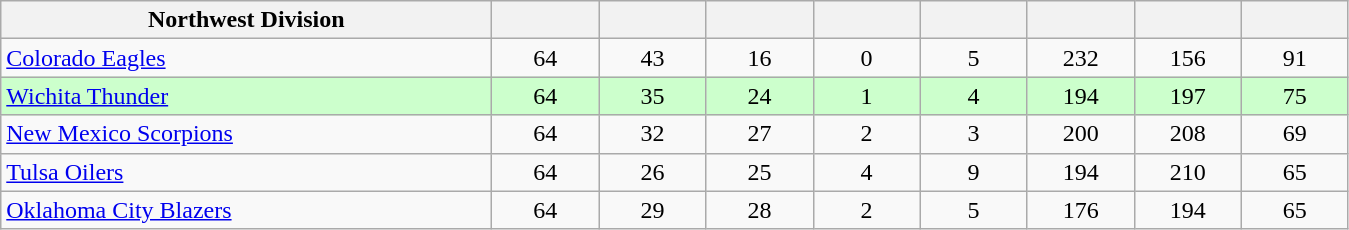<table class="wikitable sortable">
<tr>
<th style="width:20em;" class="unsortable">Northwest Division</th>
<th style="width:4em;" class="unsortable"></th>
<th style="width:4em;"></th>
<th style="width:4em;"></th>
<th style="width:4em;"></th>
<th style="width:4em;"></th>
<th style="width:4em;"></th>
<th style="width:4em;"></th>
<th style="width:4em;"></th>
</tr>
<tr align="center">
<td align="left"><a href='#'>Colorado Eagles</a></td>
<td>64</td>
<td>43</td>
<td>16</td>
<td>0</td>
<td>5</td>
<td>232</td>
<td>156</td>
<td>91</td>
</tr>
<tr align="center" bgcolor="#CCFFCC">
<td align="left"><a href='#'>Wichita Thunder</a></td>
<td>64</td>
<td>35</td>
<td>24</td>
<td>1</td>
<td>4</td>
<td>194</td>
<td>197</td>
<td>75</td>
</tr>
<tr align="center">
<td align="left"><a href='#'>New Mexico Scorpions</a></td>
<td>64</td>
<td>32</td>
<td>27</td>
<td>2</td>
<td>3</td>
<td>200</td>
<td>208</td>
<td>69</td>
</tr>
<tr align="center">
<td align="left"><a href='#'>Tulsa Oilers</a></td>
<td>64</td>
<td>26</td>
<td>25</td>
<td>4</td>
<td>9</td>
<td>194</td>
<td>210</td>
<td>65</td>
</tr>
<tr align="center">
<td align="left"><a href='#'>Oklahoma City Blazers</a></td>
<td>64</td>
<td>29</td>
<td>28</td>
<td>2</td>
<td>5</td>
<td>176</td>
<td>194</td>
<td>65</td>
</tr>
</table>
